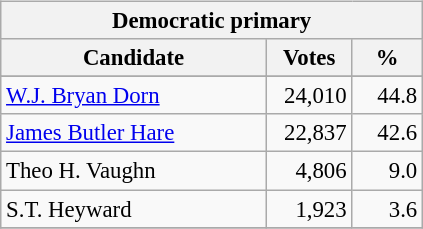<table class="wikitable" align="left" style="margin: 1em 1em 1em 0; font-size: 95%;">
<tr>
<th colspan="3">Democratic primary</th>
</tr>
<tr>
<th colspan="1" style="width: 170px">Candidate</th>
<th style="width: 50px">Votes</th>
<th style="width: 40px">%</th>
</tr>
<tr>
</tr>
<tr>
<td><a href='#'>W.J. Bryan Dorn</a></td>
<td align="right">24,010</td>
<td align="right">44.8</td>
</tr>
<tr>
<td><a href='#'>James Butler Hare</a></td>
<td align="right">22,837</td>
<td align="right">42.6</td>
</tr>
<tr>
<td>Theo H. Vaughn</td>
<td align="right">4,806</td>
<td align="right">9.0</td>
</tr>
<tr>
<td>S.T. Heyward</td>
<td align="right">1,923</td>
<td align="right">3.6</td>
</tr>
<tr>
</tr>
</table>
